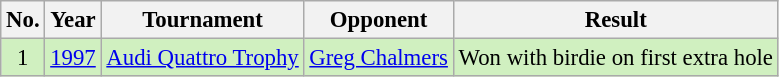<table class="wikitable" style="font-size:95%;">
<tr>
<th>No.</th>
<th>Year</th>
<th>Tournament</th>
<th>Opponent</th>
<th>Result</th>
</tr>
<tr style="background:#D0F0C0;">
<td align=center>1</td>
<td><a href='#'>1997</a></td>
<td><a href='#'>Audi Quattro Trophy</a></td>
<td> <a href='#'>Greg Chalmers</a></td>
<td>Won with birdie on first extra hole</td>
</tr>
</table>
